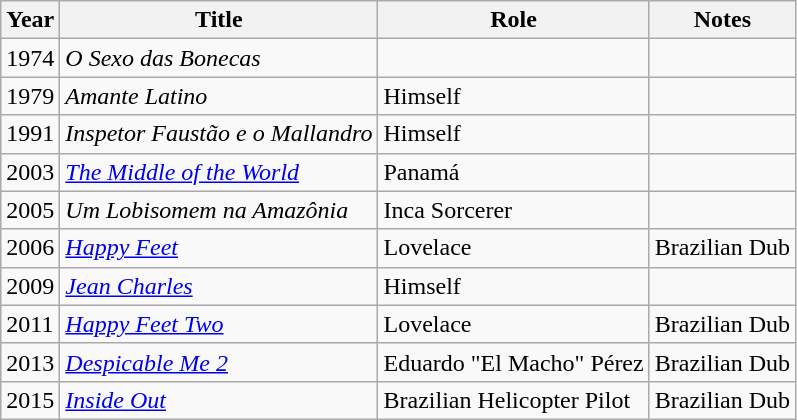<table class="wikitable sortable">
<tr>
<th>Year</th>
<th>Title</th>
<th>Role</th>
<th class="unsortable">Notes</th>
</tr>
<tr>
<td>1974</td>
<td><em>O Sexo das Bonecas</em></td>
<td></td>
<td></td>
</tr>
<tr>
<td>1979</td>
<td><em>Amante Latino</em></td>
<td>Himself</td>
<td></td>
</tr>
<tr>
<td>1991</td>
<td><em>Inspetor Faustão e o Mallandro</em></td>
<td>Himself</td>
<td></td>
</tr>
<tr>
<td>2003</td>
<td><em><a href='#'>The Middle of the World</a></em></td>
<td>Panamá</td>
<td></td>
</tr>
<tr>
<td>2005</td>
<td><em>Um Lobisomem na Amazônia</em></td>
<td>Inca Sorcerer</td>
<td></td>
</tr>
<tr>
<td>2006</td>
<td><em><a href='#'>Happy Feet</a></em></td>
<td>Lovelace</td>
<td>Brazilian Dub</td>
</tr>
<tr>
<td>2009</td>
<td><em><a href='#'>Jean Charles</a></em></td>
<td>Himself</td>
<td></td>
</tr>
<tr>
<td>2011</td>
<td><em><a href='#'>Happy Feet Two</a></em></td>
<td>Lovelace</td>
<td>Brazilian Dub</td>
</tr>
<tr>
<td>2013</td>
<td><em><a href='#'>Despicable Me 2</a></em></td>
<td>Eduardo "El Macho" Pérez</td>
<td>Brazilian Dub</td>
</tr>
<tr>
<td>2015</td>
<td><em><a href='#'>Inside Out</a></em></td>
<td>Brazilian Helicopter Pilot</td>
<td>Brazilian Dub</td>
</tr>
</table>
